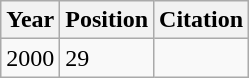<table class="wikitable">
<tr>
<th>Year</th>
<th>Position</th>
<th>Citation</th>
</tr>
<tr>
<td>2000</td>
<td>29</td>
<td></td>
</tr>
</table>
